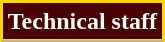<table class="wikitable">
<tr>
<th style="background:#490000; color:#FFFFFF; border:2px solid #FFD700;" scope="col" colspan="2">Technical staff</th>
</tr>
<tr>
</tr>
<tr>
</tr>
<tr>
</tr>
<tr>
</tr>
</table>
